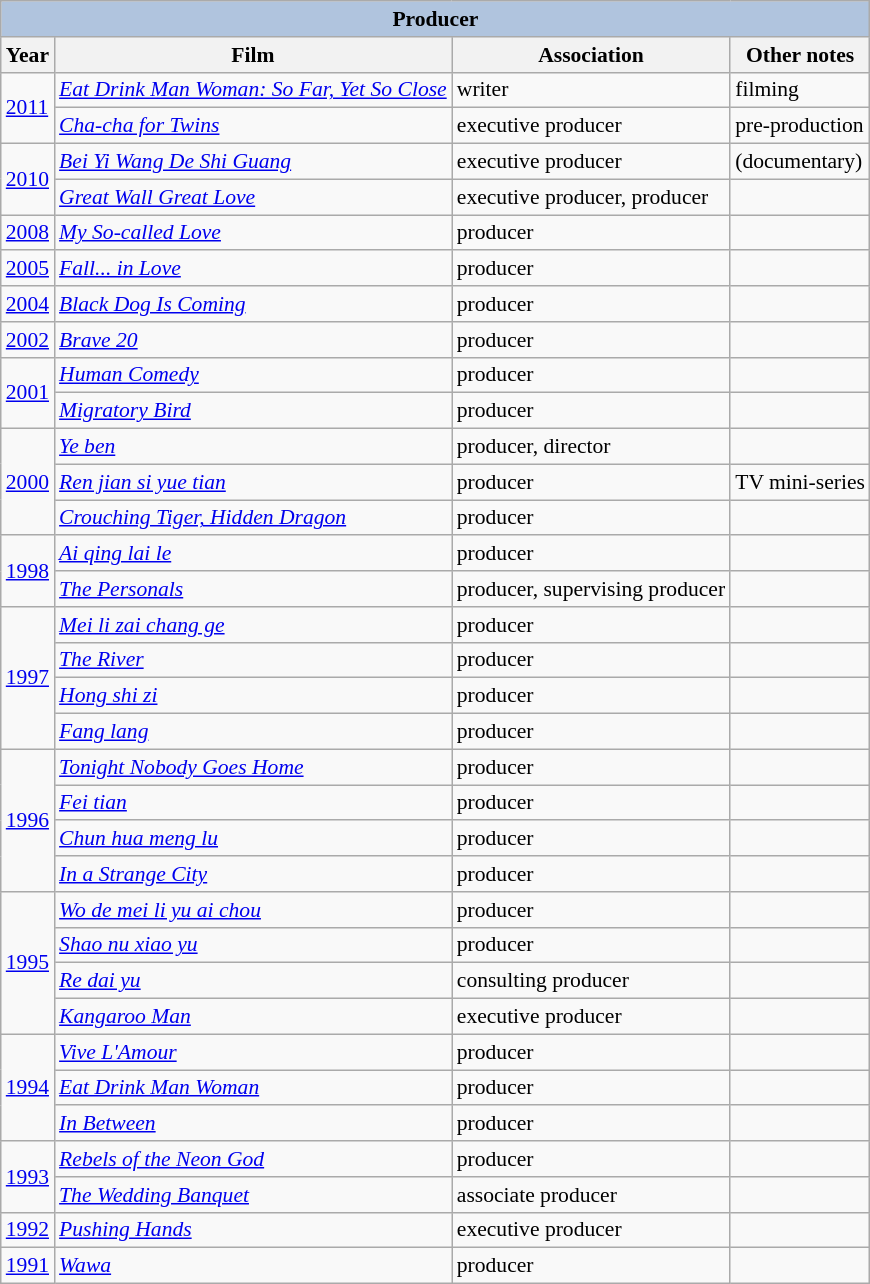<table class="wikitable" style="font-size: 90%;">
<tr>
<th colspan="4" style="background: LightSteelBlue;">Producer</th>
</tr>
<tr>
<th>Year</th>
<th>Film</th>
<th>Association</th>
<th>Other notes</th>
</tr>
<tr>
<td rowspan="2"><a href='#'>2011</a></td>
<td><em><a href='#'>Eat Drink Man Woman: So Far, Yet So Close</a></em></td>
<td>writer</td>
<td>filming</td>
</tr>
<tr>
<td><em><a href='#'>Cha-cha for Twins</a></em></td>
<td>executive producer</td>
<td>pre-production</td>
</tr>
<tr>
<td rowspan="2"><a href='#'>2010</a></td>
<td><em><a href='#'>Bei Yi Wang De Shi Guang</a></em></td>
<td>executive producer</td>
<td>(documentary)</td>
</tr>
<tr>
<td><em><a href='#'>Great Wall Great Love</a></em></td>
<td>executive producer, producer</td>
<td></td>
</tr>
<tr>
<td><a href='#'>2008</a></td>
<td><em><a href='#'>My So-called Love</a></em></td>
<td>producer</td>
<td></td>
</tr>
<tr>
<td><a href='#'>2005</a></td>
<td><em><a href='#'>Fall... in Love</a></em></td>
<td>producer</td>
<td></td>
</tr>
<tr>
<td><a href='#'>2004</a></td>
<td><em><a href='#'>Black Dog Is Coming</a></em></td>
<td>producer</td>
<td></td>
</tr>
<tr>
<td><a href='#'>2002</a></td>
<td><em><a href='#'>Brave 20</a></em></td>
<td>producer</td>
<td></td>
</tr>
<tr>
<td rowspan="2"><a href='#'>2001</a></td>
<td><em><a href='#'>Human Comedy</a></em></td>
<td>producer</td>
<td></td>
</tr>
<tr>
<td><em><a href='#'>Migratory Bird</a></em></td>
<td>producer</td>
<td></td>
</tr>
<tr>
<td rowspan="3"><a href='#'>2000</a></td>
<td><em><a href='#'>Ye ben</a></em></td>
<td>producer, director</td>
<td></td>
</tr>
<tr>
<td><em><a href='#'>Ren jian si yue tian</a></em></td>
<td>producer</td>
<td>TV mini-series</td>
</tr>
<tr>
<td><em><a href='#'>Crouching Tiger, Hidden Dragon</a></em></td>
<td>producer</td>
<td></td>
</tr>
<tr>
<td rowspan="2"><a href='#'>1998</a></td>
<td><em><a href='#'>Ai qing lai le</a></em></td>
<td>producer</td>
<td></td>
</tr>
<tr>
<td><em><a href='#'>The Personals</a></em></td>
<td>producer, supervising producer</td>
<td></td>
</tr>
<tr>
<td rowspan="4"><a href='#'>1997</a></td>
<td><em><a href='#'>Mei li zai chang ge</a></em></td>
<td>producer</td>
<td></td>
</tr>
<tr>
<td><em><a href='#'>The River</a></em></td>
<td>producer</td>
<td></td>
</tr>
<tr>
<td><em><a href='#'>Hong shi zi</a></em></td>
<td>producer</td>
<td></td>
</tr>
<tr>
<td><em><a href='#'>Fang lang</a></em></td>
<td>producer</td>
<td></td>
</tr>
<tr>
<td rowspan="4"><a href='#'>1996</a></td>
<td><em><a href='#'>Tonight Nobody Goes Home</a></em></td>
<td>producer</td>
<td></td>
</tr>
<tr>
<td><em><a href='#'>Fei tian</a></em></td>
<td>producer</td>
<td></td>
</tr>
<tr>
<td><em><a href='#'>Chun hua meng lu</a></em></td>
<td>producer</td>
<td></td>
</tr>
<tr>
<td><em><a href='#'>In a Strange City</a></em></td>
<td>producer</td>
<td></td>
</tr>
<tr>
<td rowspan="4"><a href='#'>1995</a></td>
<td><em><a href='#'>Wo de mei li yu ai chou</a></em></td>
<td>producer</td>
<td></td>
</tr>
<tr>
<td><em><a href='#'>Shao nu xiao yu</a></em></td>
<td>producer</td>
<td></td>
</tr>
<tr>
<td><em><a href='#'>Re dai yu</a></em></td>
<td>consulting producer</td>
<td></td>
</tr>
<tr>
<td><em><a href='#'>Kangaroo Man</a></em></td>
<td>executive producer</td>
<td></td>
</tr>
<tr>
<td rowspan="3"><a href='#'>1994</a></td>
<td><em><a href='#'>Vive L'Amour</a></em></td>
<td>producer</td>
<td></td>
</tr>
<tr>
<td><em><a href='#'>Eat Drink Man Woman</a></em></td>
<td>producer</td>
<td></td>
</tr>
<tr>
<td><em><a href='#'>In Between</a></em></td>
<td>producer</td>
<td></td>
</tr>
<tr>
<td rowspan="2"><a href='#'>1993</a></td>
<td><em><a href='#'>Rebels of the Neon God</a></em></td>
<td>producer</td>
<td></td>
</tr>
<tr>
<td><em><a href='#'>The Wedding Banquet</a></em></td>
<td>associate producer</td>
<td></td>
</tr>
<tr>
<td><a href='#'>1992</a></td>
<td><em><a href='#'>Pushing Hands</a></em></td>
<td>executive producer</td>
<td></td>
</tr>
<tr>
<td><a href='#'>1991</a></td>
<td><em><a href='#'>Wawa</a></em></td>
<td>producer</td>
<td></td>
</tr>
</table>
